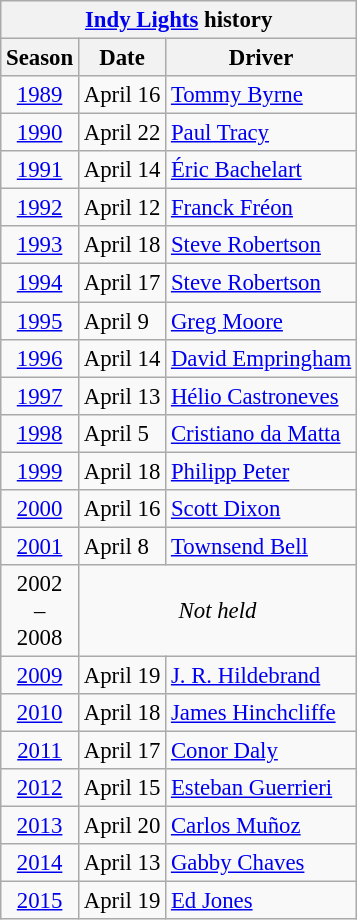<table class="wikitable" style="font-size: 95%;">
<tr>
<th colspan=3><a href='#'>Indy Lights</a> history</th>
</tr>
<tr>
<th>Season</th>
<th>Date</th>
<th>Driver</th>
</tr>
<tr>
<td align=center><a href='#'>1989</a></td>
<td>April 16</td>
<td> <a href='#'>Tommy Byrne</a></td>
</tr>
<tr>
<td align=center><a href='#'>1990</a></td>
<td>April 22</td>
<td> <a href='#'>Paul Tracy</a></td>
</tr>
<tr>
<td align=center><a href='#'>1991</a></td>
<td>April 14</td>
<td> <a href='#'>Éric Bachelart</a></td>
</tr>
<tr>
<td align=center><a href='#'>1992</a></td>
<td>April 12</td>
<td> <a href='#'>Franck Fréon</a></td>
</tr>
<tr>
<td align=center><a href='#'>1993</a></td>
<td>April 18</td>
<td> <a href='#'>Steve Robertson</a></td>
</tr>
<tr>
<td align=center><a href='#'>1994</a></td>
<td>April 17</td>
<td> <a href='#'>Steve Robertson</a></td>
</tr>
<tr>
<td align=center><a href='#'>1995</a></td>
<td>April 9</td>
<td> <a href='#'>Greg Moore</a></td>
</tr>
<tr>
<td align=center><a href='#'>1996</a></td>
<td>April 14</td>
<td> <a href='#'>David Empringham</a></td>
</tr>
<tr>
<td align=center><a href='#'>1997</a></td>
<td>April 13</td>
<td> <a href='#'>Hélio Castroneves</a></td>
</tr>
<tr>
<td align=center><a href='#'>1998</a></td>
<td>April 5</td>
<td> <a href='#'>Cristiano da Matta</a></td>
</tr>
<tr>
<td align=center><a href='#'>1999</a></td>
<td>April 18</td>
<td> <a href='#'>Philipp Peter</a></td>
</tr>
<tr>
<td align=center><a href='#'>2000</a></td>
<td>April 16</td>
<td> <a href='#'>Scott Dixon</a></td>
</tr>
<tr>
<td align=center><a href='#'>2001</a></td>
<td>April 8</td>
<td> <a href='#'>Townsend Bell</a></td>
</tr>
<tr>
<td align=center>2002<br>–<br>2008</td>
<td colspan=3 align=center><em>Not held</em></td>
</tr>
<tr>
<td align=center><a href='#'>2009</a></td>
<td>April 19</td>
<td> <a href='#'>J. R. Hildebrand</a></td>
</tr>
<tr>
<td align=center><a href='#'>2010</a></td>
<td>April 18</td>
<td> <a href='#'>James Hinchcliffe</a></td>
</tr>
<tr>
<td align=center><a href='#'>2011</a></td>
<td>April 17</td>
<td> <a href='#'>Conor Daly</a></td>
</tr>
<tr>
<td align=center><a href='#'>2012</a></td>
<td>April 15</td>
<td> <a href='#'>Esteban Guerrieri</a></td>
</tr>
<tr>
<td align=center><a href='#'>2013</a></td>
<td>April 20</td>
<td> <a href='#'>Carlos Muñoz</a></td>
</tr>
<tr>
<td align=center><a href='#'>2014</a></td>
<td>April 13</td>
<td> <a href='#'>Gabby Chaves</a></td>
</tr>
<tr>
<td align=center><a href='#'>2015</a></td>
<td>April 19</td>
<td> <a href='#'>Ed Jones</a></td>
</tr>
</table>
